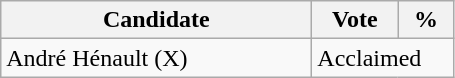<table class="wikitable">
<tr>
<th bgcolor="#DDDDFF" width="200px">Candidate</th>
<th bgcolor="#DDDDFF" width="50px">Vote</th>
<th bgcolor="#DDDDFF" width="30px">%</th>
</tr>
<tr>
<td>André Hénault (X)</td>
<td colspan="2">Acclaimed</td>
</tr>
</table>
